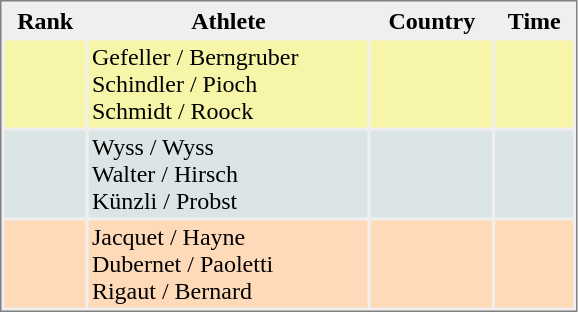<table style="border-style:solid;border-width:1px;border-color:#808080;background-color:#EFEFEF" cellspacing="2" cellpadding="2" width="385px">
<tr bgcolor="#EFEFEF">
<th>Rank</th>
<th>Athlete</th>
<th>Country</th>
<th>Time</th>
</tr>
<tr bgcolor="#F7F6A8" >
<td align=center></td>
<td>Gefeller / Berngruber<br>Schindler / Pioch<br>Schmidt / Roock</td>
<td></td>
<td align="right"></td>
</tr>
<tr bgcolor="#DCE5E5">
<td align=center></td>
<td>Wyss / Wyss<br>Walter / Hirsch<br>Künzli / Probst</td>
<td></td>
<td align="right"></td>
</tr>
<tr bgcolor="#FFDAB9">
<td align=center></td>
<td>Jacquet / Hayne<br>Dubernet / Paoletti<br>Rigaut / Bernard</td>
<td></td>
<td align="right"></td>
</tr>
</table>
